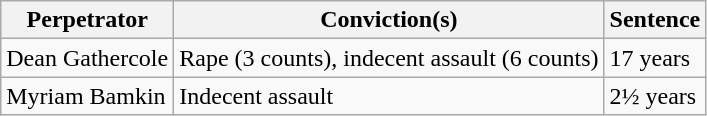<table class="wikitable">
<tr>
<th>Perpetrator</th>
<th>Conviction(s)</th>
<th>Sentence</th>
</tr>
<tr>
<td>Dean Gathercole</td>
<td>Rape (3 counts), indecent assault (6 counts)</td>
<td>17 years</td>
</tr>
<tr>
<td>Myriam Bamkin</td>
<td>Indecent assault</td>
<td>2½ years</td>
</tr>
</table>
